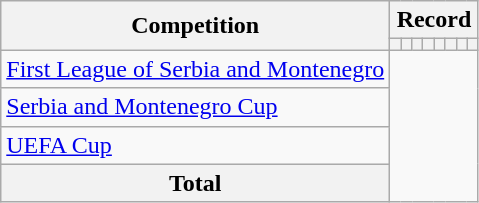<table class="wikitable" style="text-align: left">
<tr>
<th rowspan=2>Competition</th>
<th colspan=8>Record</th>
</tr>
<tr>
<th></th>
<th></th>
<th></th>
<th></th>
<th></th>
<th></th>
<th></th>
<th></th>
</tr>
<tr>
<td><a href='#'>First League of Serbia and Montenegro</a><br></td>
</tr>
<tr>
<td><a href='#'>Serbia and Montenegro Cup</a><br></td>
</tr>
<tr>
<td><a href='#'>UEFA Cup</a><br></td>
</tr>
<tr>
<th>Total<br></th>
</tr>
</table>
